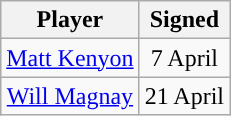<table class="wikitable sortable sortable" style="text-align: center">
<tr>
<th>Player</th>
<th>Signed</th>
</tr>
<tr>
<td><a href='#'>Matt Kenyon</a></td>
<td>7 April</td>
</tr>
<tr>
<td><a href='#'>Will Magnay</a></td>
<td>21 April</td>
</tr>
</table>
